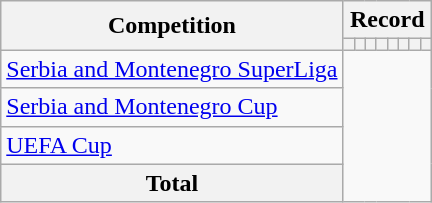<table class="wikitable" style="text-align: left">
<tr>
<th rowspan=2>Competition</th>
<th colspan=8>Record</th>
</tr>
<tr>
<th></th>
<th></th>
<th></th>
<th></th>
<th></th>
<th></th>
<th></th>
<th></th>
</tr>
<tr>
<td><a href='#'>Serbia and Montenegro SuperLiga</a><br></td>
</tr>
<tr>
<td><a href='#'>Serbia and Montenegro Cup</a><br></td>
</tr>
<tr>
<td><a href='#'>UEFA Cup</a><br></td>
</tr>
<tr>
<th>Total<br></th>
</tr>
</table>
